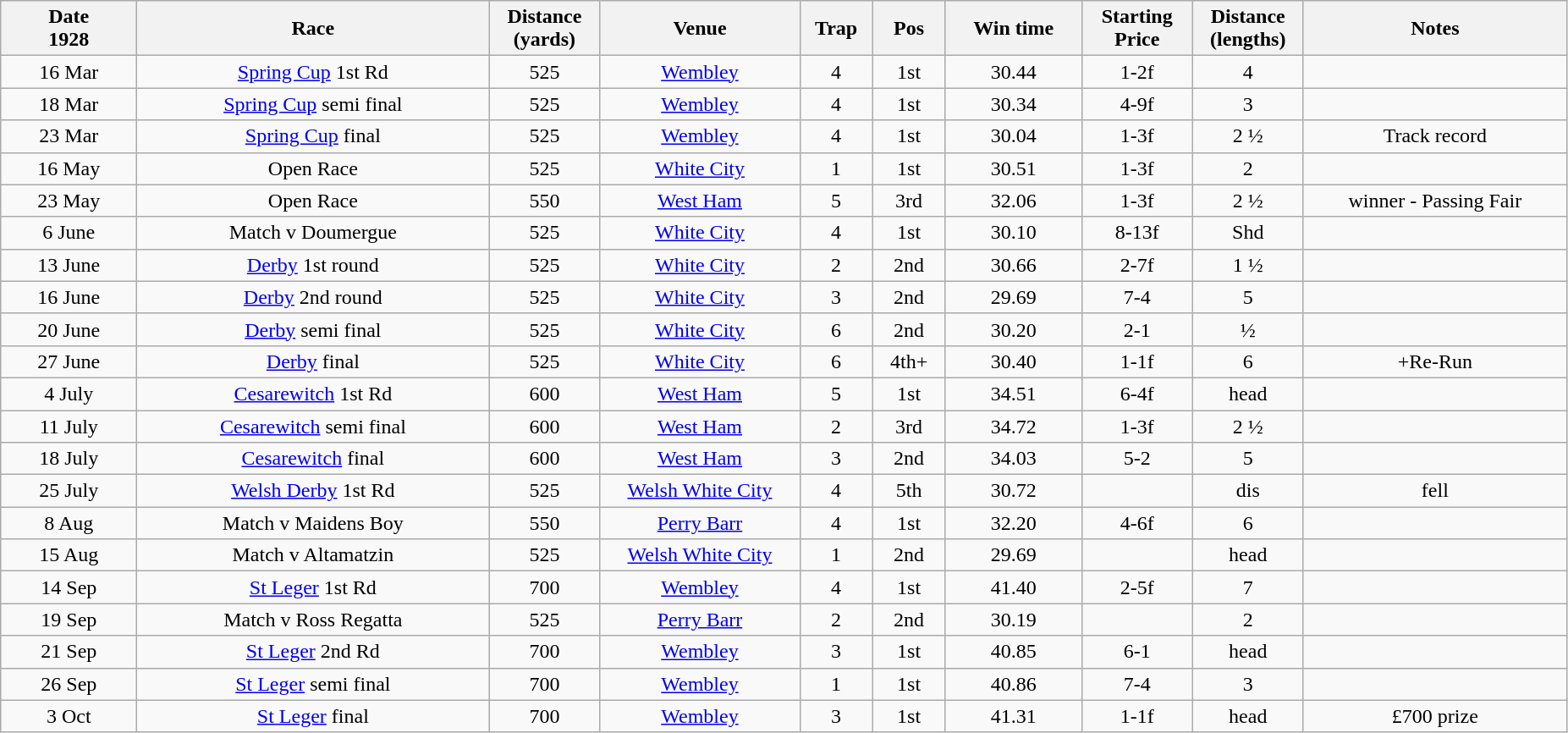<table class="wikitable" style="text-align:center">
<tr>
<th width=100>Date<br>1928</th>
<th width=270>Race</th>
<th width=80>Distance<br>(yards)</th>
<th width=150>Venue</th>
<th width=50>Trap</th>
<th width=50>Pos</th>
<th width=100>Win time</th>
<th width=80>Starting Price</th>
<th width=80>Distance <br>(lengths)</th>
<th width=200>Notes</th>
</tr>
<tr>
<td>16 Mar</td>
<td><a href='#'>Spring Cup</a> 1st Rd</td>
<td>525</td>
<td><a href='#'>Wembley</a></td>
<td>4</td>
<td>1st</td>
<td>30.44</td>
<td>1-2f</td>
<td>4</td>
<td></td>
</tr>
<tr>
<td>18 Mar</td>
<td><a href='#'>Spring Cup</a> semi final</td>
<td>525</td>
<td><a href='#'>Wembley</a></td>
<td>4</td>
<td>1st</td>
<td>30.34</td>
<td>4-9f</td>
<td>3</td>
<td></td>
</tr>
<tr>
<td>23 Mar</td>
<td><a href='#'>Spring Cup</a> final</td>
<td>525</td>
<td><a href='#'>Wembley</a></td>
<td>4</td>
<td>1st</td>
<td>30.04</td>
<td>1-3f</td>
<td>2 ½</td>
<td>Track record</td>
</tr>
<tr>
<td>16 May</td>
<td>Open Race</td>
<td>525</td>
<td><a href='#'>White City</a></td>
<td>1</td>
<td>1st</td>
<td>30.51</td>
<td>1-3f</td>
<td>2</td>
<td></td>
</tr>
<tr>
<td>23 May</td>
<td>Open Race</td>
<td>550</td>
<td><a href='#'>West Ham</a></td>
<td>5</td>
<td>3rd</td>
<td>32.06</td>
<td>1-3f</td>
<td>2 ½</td>
<td>winner - Passing Fair</td>
</tr>
<tr>
<td>6 June</td>
<td>Match v Doumergue</td>
<td>525</td>
<td><a href='#'>White City</a></td>
<td>4</td>
<td>1st</td>
<td>30.10</td>
<td>8-13f</td>
<td>Shd</td>
<td></td>
</tr>
<tr>
<td>13 June</td>
<td><a href='#'>Derby</a> 1st round</td>
<td>525</td>
<td><a href='#'>White City</a></td>
<td>2</td>
<td>2nd</td>
<td>30.66</td>
<td>2-7f</td>
<td>1 ½</td>
<td></td>
</tr>
<tr>
<td>16 June</td>
<td><a href='#'>Derby</a> 2nd round</td>
<td>525</td>
<td><a href='#'>White City</a></td>
<td>3</td>
<td>2nd</td>
<td>29.69</td>
<td>7-4</td>
<td>5</td>
<td></td>
</tr>
<tr>
<td>20 June</td>
<td><a href='#'>Derby</a> semi final</td>
<td>525</td>
<td><a href='#'>White City</a></td>
<td>6</td>
<td>2nd</td>
<td>30.20</td>
<td>2-1</td>
<td>½</td>
<td></td>
</tr>
<tr>
<td>27 June</td>
<td><a href='#'>Derby</a> final</td>
<td>525</td>
<td><a href='#'>White City</a></td>
<td>6</td>
<td>4th+</td>
<td>30.40</td>
<td>1-1f</td>
<td>6</td>
<td>+Re-Run</td>
</tr>
<tr>
<td>4 July</td>
<td><a href='#'>Cesarewitch</a> 1st Rd</td>
<td>600</td>
<td><a href='#'>West Ham</a></td>
<td>5</td>
<td>1st</td>
<td>34.51</td>
<td>6-4f</td>
<td>head</td>
<td></td>
</tr>
<tr>
<td>11 July</td>
<td><a href='#'>Cesarewitch</a> semi final</td>
<td>600</td>
<td><a href='#'>West Ham</a></td>
<td>2</td>
<td>3rd</td>
<td>34.72</td>
<td>1-3f</td>
<td>2 ½</td>
<td></td>
</tr>
<tr>
<td>18 July</td>
<td><a href='#'>Cesarewitch</a> final</td>
<td>600</td>
<td><a href='#'>West Ham</a></td>
<td>3</td>
<td>2nd</td>
<td>34.03</td>
<td>5-2</td>
<td>5</td>
<td></td>
</tr>
<tr>
<td>25 July</td>
<td><a href='#'>Welsh Derby</a> 1st Rd</td>
<td>525</td>
<td><a href='#'>Welsh White City</a></td>
<td>4</td>
<td>5th</td>
<td>30.72</td>
<td></td>
<td>dis</td>
<td>fell</td>
</tr>
<tr>
<td>8 Aug</td>
<td>Match v Maidens Boy</td>
<td>550</td>
<td><a href='#'>Perry Barr</a></td>
<td>4</td>
<td>1st</td>
<td>32.20</td>
<td>4-6f</td>
<td>6</td>
<td></td>
</tr>
<tr>
<td>15 Aug</td>
<td>Match v Altamatzin</td>
<td>525</td>
<td><a href='#'>Welsh White City</a></td>
<td>1</td>
<td>2nd</td>
<td>29.69</td>
<td></td>
<td>head</td>
<td></td>
</tr>
<tr>
<td>14 Sep</td>
<td><a href='#'>St Leger</a> 1st Rd</td>
<td>700</td>
<td><a href='#'>Wembley</a></td>
<td>4</td>
<td>1st</td>
<td>41.40</td>
<td>2-5f</td>
<td>7</td>
<td></td>
</tr>
<tr>
<td>19 Sep</td>
<td>Match v Ross Regatta</td>
<td>525</td>
<td><a href='#'>Perry Barr</a></td>
<td>2</td>
<td>2nd</td>
<td>30.19</td>
<td></td>
<td>2</td>
<td></td>
</tr>
<tr>
<td>21 Sep</td>
<td><a href='#'>St Leger</a> 2nd Rd</td>
<td>700</td>
<td><a href='#'>Wembley</a></td>
<td>3</td>
<td>1st</td>
<td>40.85</td>
<td>6-1</td>
<td>head</td>
<td></td>
</tr>
<tr>
<td>26 Sep</td>
<td><a href='#'>St Leger</a> semi final</td>
<td>700</td>
<td><a href='#'>Wembley</a></td>
<td>1</td>
<td>1st</td>
<td>40.86</td>
<td>7-4</td>
<td>3</td>
<td></td>
</tr>
<tr>
<td>3 Oct</td>
<td><a href='#'>St Leger</a> final</td>
<td>700</td>
<td><a href='#'>Wembley</a></td>
<td>3</td>
<td>1st</td>
<td>41.31</td>
<td>1-1f</td>
<td>head</td>
<td>£700 prize</td>
</tr>
</table>
